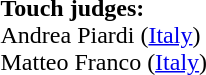<table style="width:100%">
<tr>
<td><br><strong>Touch judges:</strong>
<br>Andrea Piardi (<a href='#'>Italy</a>)
<br>Matteo Franco (<a href='#'>Italy</a>)</td>
</tr>
</table>
